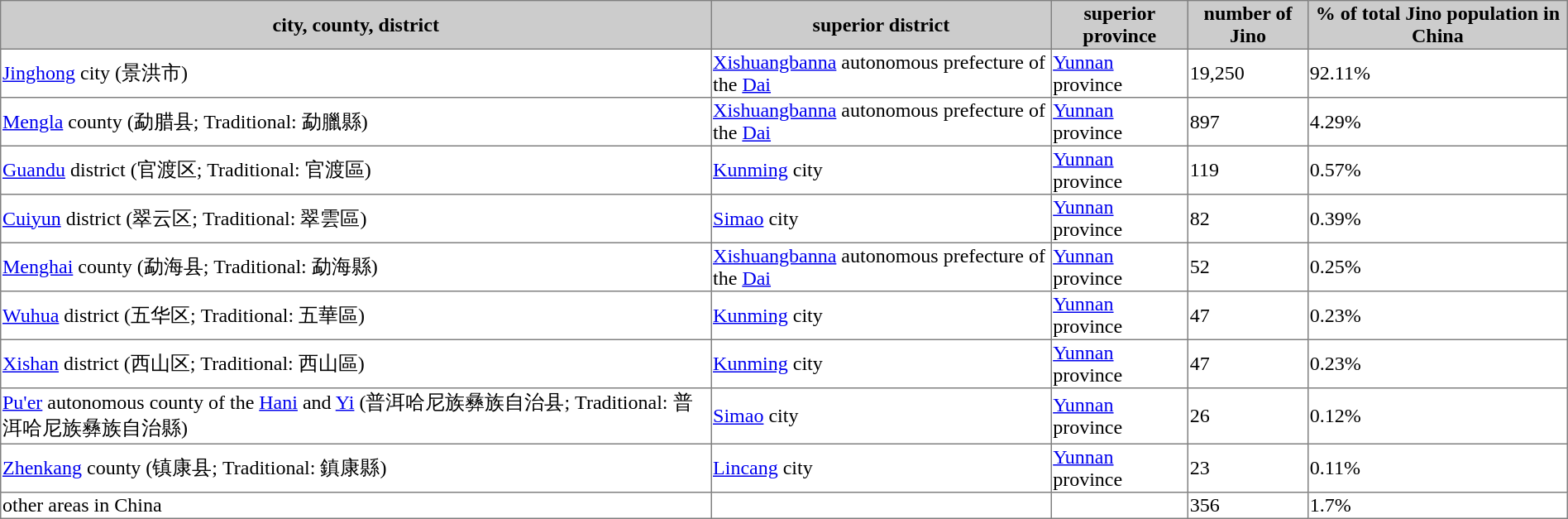<table border=1 style="border-collapse: collapse;">
<tr bgcolor=cccccc>
<th>city, county, district</th>
<th>superior district</th>
<th>superior province</th>
<th>number of Jino</th>
<th>% of total Jino population in China</th>
</tr>
<tr>
<td><a href='#'>Jinghong</a> city (景洪市)</td>
<td><a href='#'>Xishuangbanna</a> autonomous prefecture of the <a href='#'>Dai</a></td>
<td><a href='#'>Yunnan</a> province</td>
<td>19,250</td>
<td>92.11%</td>
</tr>
<tr>
<td><a href='#'>Mengla</a> county (勐腊县; Traditional: 勐臘縣)</td>
<td><a href='#'>Xishuangbanna</a> autonomous prefecture of the <a href='#'>Dai</a></td>
<td><a href='#'>Yunnan</a> province</td>
<td>897</td>
<td>4.29%</td>
</tr>
<tr>
<td><a href='#'>Guandu</a> district (官渡区; Traditional: 官渡區)</td>
<td><a href='#'>Kunming</a> city</td>
<td><a href='#'>Yunnan</a> province</td>
<td>119</td>
<td>0.57%</td>
</tr>
<tr>
<td><a href='#'>Cuiyun</a> district (翠云区; Traditional: 翠雲區)</td>
<td><a href='#'>Simao</a> city</td>
<td><a href='#'>Yunnan</a> province</td>
<td>82</td>
<td>0.39%</td>
</tr>
<tr>
<td><a href='#'>Menghai</a> county (勐海县; Traditional: 勐海縣)</td>
<td><a href='#'>Xishuangbanna</a> autonomous prefecture of the <a href='#'>Dai</a></td>
<td><a href='#'>Yunnan</a> province</td>
<td>52</td>
<td>0.25%</td>
</tr>
<tr>
<td><a href='#'>Wuhua</a> district (五华区; Traditional: 五華區)</td>
<td><a href='#'>Kunming</a> city</td>
<td><a href='#'>Yunnan</a> province</td>
<td>47</td>
<td>0.23%</td>
</tr>
<tr>
<td><a href='#'>Xishan</a> district (西山区; Traditional: 西山區)</td>
<td><a href='#'>Kunming</a> city</td>
<td><a href='#'>Yunnan</a> province</td>
<td>47</td>
<td>0.23%</td>
</tr>
<tr>
<td><a href='#'>Pu'er</a> autonomous county of the <a href='#'>Hani</a> and <a href='#'>Yi</a> (普洱哈尼族彝族自治县; Traditional: 普洱哈尼族彝族自治縣)</td>
<td><a href='#'>Simao</a> city</td>
<td><a href='#'>Yunnan</a> province</td>
<td>26</td>
<td>0.12%</td>
</tr>
<tr>
<td><a href='#'>Zhenkang</a> county (镇康县; Traditional: 鎮康縣)</td>
<td><a href='#'>Lincang</a> city</td>
<td><a href='#'>Yunnan</a> province</td>
<td>23</td>
<td>0.11%</td>
</tr>
<tr>
<td>other areas in China</td>
<td></td>
<td></td>
<td>356</td>
<td>1.7%</td>
</tr>
</table>
